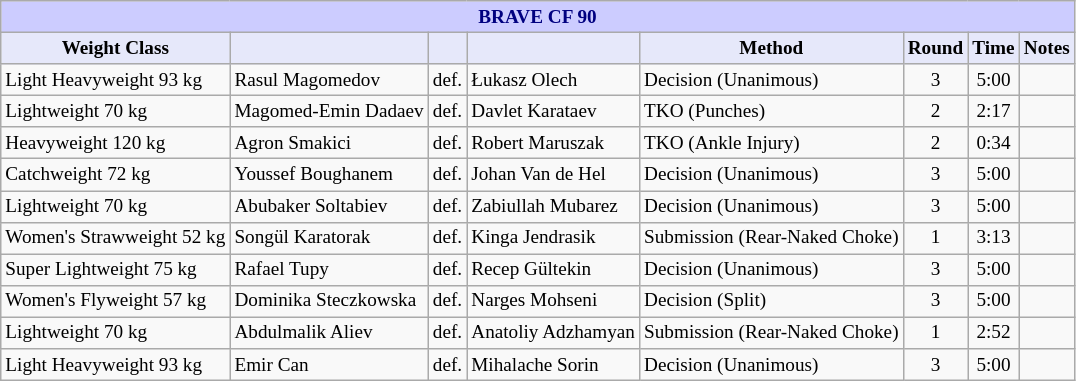<table class="wikitable" style="font-size: 80%;">
<tr>
<th colspan="8" style="background-color: #ccf; color: #000080; text-align: center;"><strong>BRAVE CF 90</strong></th>
</tr>
<tr>
<th colspan="1" style="background-color: #E6E8FA; color: #000000; text-align: center;">Weight Class</th>
<th colspan="1" style="background-color: #E6E8FA; color: #000000; text-align: center;"></th>
<th colspan="1" style="background-color: #E6E8FA; color: #000000; text-align: center;"></th>
<th colspan="1" style="background-color: #E6E8FA; color: #000000; text-align: center;"></th>
<th colspan="1" style="background-color: #E6E8FA; color: #000000; text-align: center;">Method</th>
<th colspan="1" style="background-color: #E6E8FA; color: #000000; text-align: center;">Round</th>
<th colspan="1" style="background-color: #E6E8FA; color: #000000; text-align: center;">Time</th>
<th colspan="1" style="background-color: #E6E8FA; color: #000000; text-align: center;">Notes</th>
</tr>
<tr>
<td>Light Heavyweight  93 kg</td>
<td> Rasul Magomedov</td>
<td align=center>def.</td>
<td> Łukasz Olech</td>
<td>Decision (Unanimous)</td>
<td align=center>3</td>
<td align=center>5:00</td>
<td></td>
</tr>
<tr>
<td>Lightweight 70 kg</td>
<td> Magomed-Emin Dadaev</td>
<td>def.</td>
<td> Davlet Karataev</td>
<td>TKO (Punches)</td>
<td align=center>2</td>
<td align=center>2:17</td>
<td></td>
</tr>
<tr>
<td>Heavyweight 120 kg</td>
<td> Agron Smakici</td>
<td>def.</td>
<td> Robert Maruszak</td>
<td>TKO (Ankle Injury)</td>
<td align=center>2</td>
<td align=center>0:34</td>
<td></td>
</tr>
<tr>
<td>Catchweight 72 kg</td>
<td> Youssef Boughanem</td>
<td>def.</td>
<td> Johan Van de Hel</td>
<td>Decision (Unanimous)</td>
<td align=center>3</td>
<td align=center>5:00</td>
<td></td>
</tr>
<tr>
<td>Lightweight 70 kg</td>
<td> Abubaker Soltabiev</td>
<td>def.</td>
<td>  Zabiullah Mubarez</td>
<td>Decision (Unanimous)</td>
<td align=center>3</td>
<td align=center>5:00</td>
<td></td>
</tr>
<tr>
<td>Women's Strawweight 52 kg</td>
<td> Songül Karatorak</td>
<td>def.</td>
<td> Kinga Jendrasik</td>
<td>Submission (Rear-Naked Choke)</td>
<td align=center>1</td>
<td align=center>3:13</td>
<td></td>
</tr>
<tr>
<td>Super Lightweight 75 kg</td>
<td> Rafael Tupy</td>
<td>def.</td>
<td> Recep Gültekin</td>
<td>Decision (Unanimous)</td>
<td align=center>3</td>
<td align=center>5:00</td>
<td></td>
</tr>
<tr>
<td>Women's Flyweight 57 kg</td>
<td> Dominika Steczkowska</td>
<td>def.</td>
<td> Narges Mohseni</td>
<td>Decision (Split)</td>
<td align=center>3</td>
<td align=center>5:00</td>
<td></td>
</tr>
<tr>
<td>Lightweight 70 kg</td>
<td> Abdulmalik Aliev</td>
<td>def.</td>
<td> Anatoliy Adzhamyan</td>
<td>Submission (Rear-Naked Choke)</td>
<td align=center>1</td>
<td align=center>2:52</td>
<td></td>
</tr>
<tr>
<td>Light Heavyweight  93 kg</td>
<td> Emir Can</td>
<td>def.</td>
<td> Mihalache Sorin</td>
<td>Decision (Unanimous)</td>
<td align=center>3</td>
<td align=center>5:00</td>
<td></td>
</tr>
</table>
